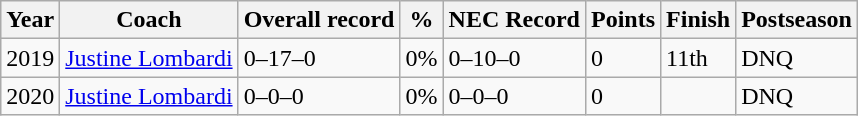<table class="wikitable collapsible autocollapse"  style="margin: 1em auto 1em auto;">
<tr>
<th>Year</th>
<th>Coach</th>
<th>Overall record</th>
<th>%</th>
<th>NEC Record</th>
<th>Points</th>
<th>Finish</th>
<th>Postseason</th>
</tr>
<tr>
<td>2019</td>
<td><a href='#'>Justine Lombardi</a></td>
<td>0–17–0</td>
<td>0%</td>
<td>0–10–0</td>
<td>0</td>
<td>11th</td>
<td>DNQ</td>
</tr>
<tr>
<td>2020</td>
<td><a href='#'>Justine Lombardi</a></td>
<td>0–0–0</td>
<td>0%</td>
<td>0–0–0</td>
<td>0</td>
<td></td>
<td>DNQ</td>
</tr>
</table>
